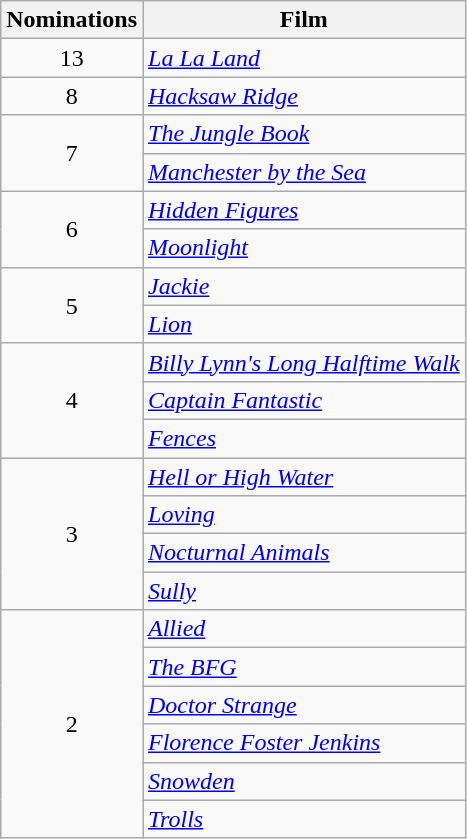<table class="wikitable">
<tr>
<th>Nominations</th>
<th>Film</th>
</tr>
<tr>
<td align="center">13</td>
<td><em><a href='#'>La La Land</a></em></td>
</tr>
<tr>
<td align="center">8</td>
<td><em><a href='#'>Hacksaw Ridge</a></em></td>
</tr>
<tr>
<td rowspan="2" align="center">7</td>
<td><em><a href='#'>The Jungle Book</a></em></td>
</tr>
<tr>
<td><em><a href='#'>Manchester by the Sea</a></em></td>
</tr>
<tr>
<td rowspan="2" align="center">6</td>
<td><em><a href='#'>Hidden Figures</a></em></td>
</tr>
<tr>
<td><em><a href='#'>Moonlight</a></em></td>
</tr>
<tr>
<td rowspan="2" align="center">5</td>
<td><em><a href='#'>Jackie</a></em></td>
</tr>
<tr>
<td><em><a href='#'>Lion</a></em></td>
</tr>
<tr>
<td rowspan="3" align="center">4</td>
<td><em><a href='#'>Billy Lynn's Long Halftime Walk</a></em></td>
</tr>
<tr>
<td><em><a href='#'>Captain Fantastic</a></em></td>
</tr>
<tr>
<td><em><a href='#'>Fences</a></em></td>
</tr>
<tr>
<td rowspan="4" align="center">3</td>
<td><em><a href='#'>Hell or High Water</a></em></td>
</tr>
<tr>
<td><em><a href='#'>Loving</a></em></td>
</tr>
<tr>
<td><em><a href='#'>Nocturnal Animals</a></em></td>
</tr>
<tr>
<td><em><a href='#'>Sully</a></em></td>
</tr>
<tr>
<td rowspan="6" align="center">2</td>
<td><em><a href='#'>Allied</a></em></td>
</tr>
<tr>
<td><em><a href='#'>The BFG</a></em></td>
</tr>
<tr>
<td><em><a href='#'>Doctor Strange</a></em></td>
</tr>
<tr>
<td><em><a href='#'>Florence Foster Jenkins</a></em></td>
</tr>
<tr>
<td><em><a href='#'>Snowden</a></em></td>
</tr>
<tr>
<td><em><a href='#'>Trolls</a></em></td>
</tr>
</table>
